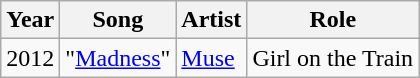<table class="wikitable">
<tr>
<th>Year</th>
<th>Song</th>
<th>Artist</th>
<th>Role</th>
</tr>
<tr>
<td>2012</td>
<td>"<a href='#'>Madness</a>"</td>
<td><a href='#'>Muse</a></td>
<td>Girl on the Train</td>
</tr>
</table>
